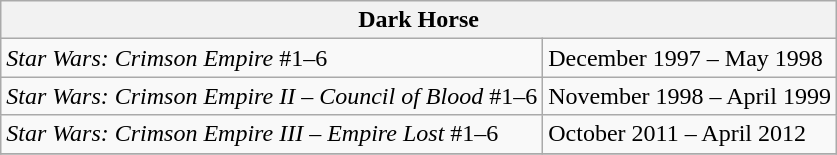<table class="wikitable">
<tr>
<th colspan="2">Dark Horse</th>
</tr>
<tr>
<td><em>Star Wars: Crimson Empire</em> #1–6</td>
<td>December 1997 – May 1998</td>
</tr>
<tr>
<td><em>Star Wars: Crimson Empire II – Council of Blood</em> #1–6</td>
<td>November 1998 – April 1999</td>
</tr>
<tr>
<td><em>Star Wars: Crimson Empire III – Empire Lost</em> #1–6</td>
<td>October 2011 – April 2012</td>
</tr>
<tr>
</tr>
</table>
